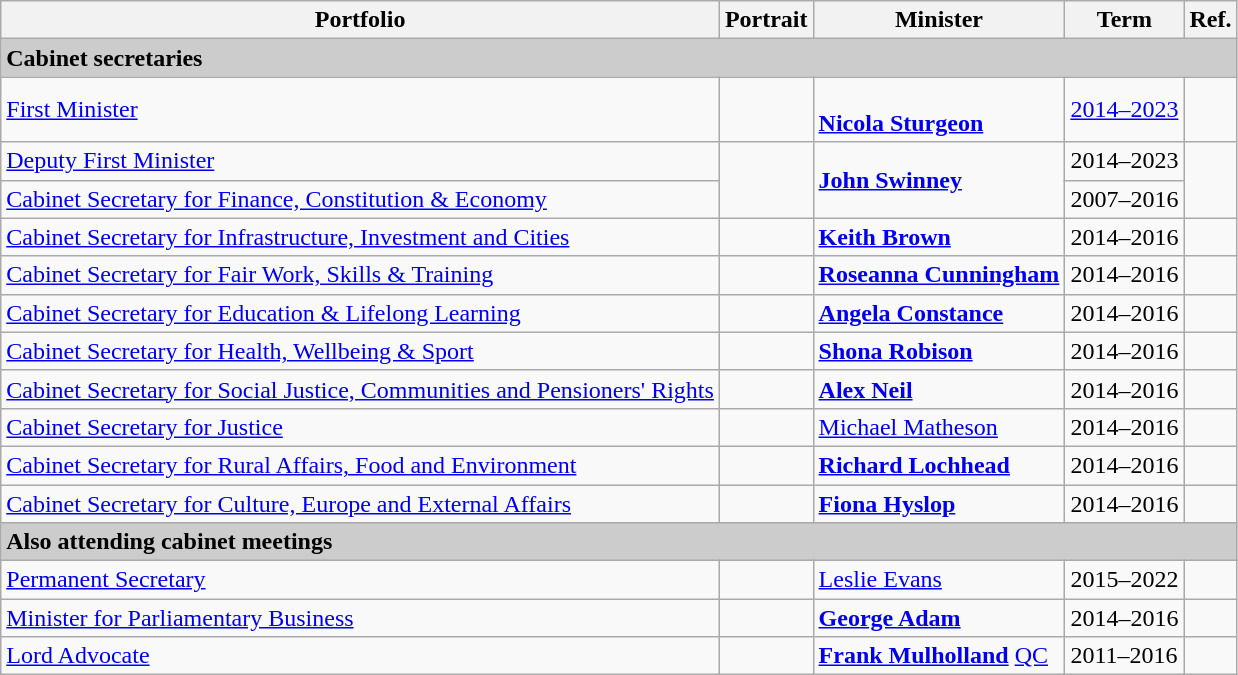<table class="wikitable">
<tr>
<th>Portfolio</th>
<th>Portrait</th>
<th>Minister</th>
<th>Term</th>
<th>Ref.</th>
</tr>
<tr>
<td colspan="5" style="background:#ccc;"><strong>Cabinet secretaries</strong></td>
</tr>
<tr>
<td><a href='#'>First Minister</a></td>
<td></td>
<td><br><strong><a href='#'>Nicola Sturgeon</a></strong> </td>
<td><a href='#'>2014–2023</a></td>
<td></td>
</tr>
<tr>
<td><a href='#'>Deputy First Minister</a></td>
<td rowspan="2"></td>
<td rowspan="2"><strong><a href='#'>John Swinney</a></strong> </td>
<td>2014–2023</td>
<td rowspan="2"></td>
</tr>
<tr>
<td><a href='#'>Cabinet Secretary for Finance, Constitution & Economy</a></td>
<td>2007–2016</td>
</tr>
<tr>
<td><a href='#'>Cabinet Secretary for Infrastructure, Investment and Cities</a></td>
<td></td>
<td><a href='#'><strong>Keith Brown</strong></a> </td>
<td>2014–2016</td>
<td></td>
</tr>
<tr>
<td><a href='#'>Cabinet Secretary for Fair Work, Skills & Training</a></td>
<td></td>
<td><strong><a href='#'>Roseanna Cunningham</a></strong> </td>
<td>2014–2016</td>
<td></td>
</tr>
<tr>
<td><a href='#'>Cabinet Secretary for Education & Lifelong Learning</a></td>
<td></td>
<td><strong><a href='#'>Angela Constance</a></strong> </td>
<td>2014–2016</td>
<td></td>
</tr>
<tr>
<td><a href='#'>Cabinet Secretary for Health, Wellbeing & Sport</a></td>
<td></td>
<td><strong><a href='#'>Shona Robison</a></strong> </td>
<td>2014–2016</td>
<td></td>
</tr>
<tr>
<td><a href='#'>Cabinet Secretary for Social Justice, Communities and Pensioners' Rights</a></td>
<td></td>
<td><a href='#'><strong>Alex Neil</strong></a> </td>
<td>2014–2016</td>
<td></td>
</tr>
<tr>
<td><a href='#'>Cabinet Secretary for Justice</a></td>
<td></td>
<td><a href='#'>Michael Matheson</a> </td>
<td>2014–2016</td>
<td></td>
</tr>
<tr>
<td><a href='#'>Cabinet Secretary for Rural Affairs, Food and Environment</a></td>
<td></td>
<td><strong><a href='#'>Richard Lochhead</a></strong> </td>
<td>2014–2016</td>
<td></td>
</tr>
<tr>
<td><a href='#'>Cabinet Secretary for Culture, Europe and External Affairs</a></td>
<td></td>
<td><strong><a href='#'>Fiona Hyslop</a></strong> </td>
<td>2014–2016</td>
<td></td>
</tr>
<tr>
<td colspan="5" style="background:#ccc;"><strong>Also attending cabinet meetings</strong></td>
</tr>
<tr>
<td><a href='#'>Permanent Secretary</a></td>
<td></td>
<td><a href='#'>Leslie Evans</a></td>
<td>2015–2022</td>
<td></td>
</tr>
<tr>
<td><a href='#'>Minister for Parliamentary Business</a></td>
<td></td>
<td><strong><a href='#'>George Adam</a></strong> </td>
<td>2014–2016</td>
<td></td>
</tr>
<tr>
<td><a href='#'>Lord Advocate</a></td>
<td></td>
<td> <strong><a href='#'>Frank Mulholland</a></strong> <a href='#'>QC</a></td>
<td>2011–2016</td>
<td></td>
</tr>
</table>
